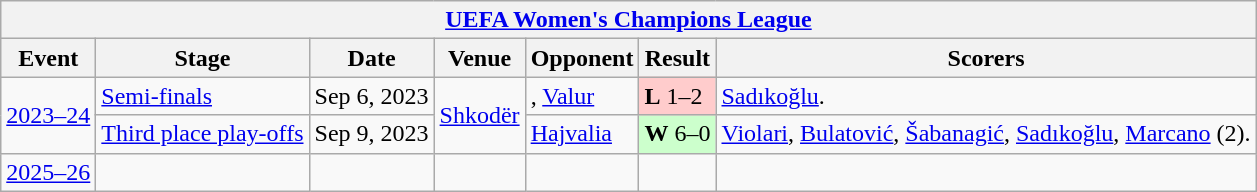<table class=wikitable>
<tr>
<th colspan=7><a href='#'>UEFA Women's Champions League</a></th>
</tr>
<tr>
<th>Event</th>
<th>Stage</th>
<th>Date</th>
<th>Venue</th>
<th>Opponent</th>
<th>Result</th>
<th>Scorers</th>
</tr>
<tr>
<td rowspan=2><a href='#'>2023–24</a></td>
<td rowspan=1><a href='#'>Semi-finals</a></td>
<td>Sep 6, 2023</td>
<td rowspan=2> <a href='#'>Shkodër</a></td>
<td rowspan=1>, <a href='#'>Valur</a></td>
<td bgcolor=ffcccc><strong>L</strong> 1–2</td>
<td><a href='#'>Sadıkoğlu</a>.</td>
</tr>
<tr>
<td><a href='#'>Third place play-offs</a></td>
<td>Sep 9, 2023</td>
<td> <a href='#'>Hajvalia</a></td>
<td bgcolor=ccffcc><strong>W</strong> 6–0</td>
<td><a href='#'>Violari</a>, <a href='#'>Bulatović</a>, <a href='#'>Šabanagić</a>, <a href='#'>Sadıkoğlu</a>, <a href='#'>Marcano</a> (2).</td>
</tr>
<tr>
<td rowspan=1><a href='#'>2025–26</a></td>
<td></td>
<td></td>
<td></td>
<td></td>
<td></td>
<td></td>
</tr>
</table>
